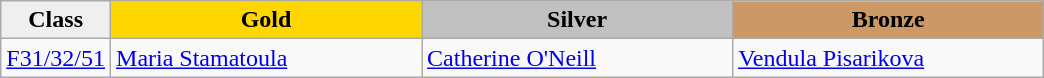<table class="wikitable" style="text-align:left">
<tr align="center">
<td bgcolor=efefef><strong>Class</strong></td>
<td width=200 bgcolor=gold><strong>Gold</strong></td>
<td width=200 bgcolor=silver><strong>Silver</strong></td>
<td width=200 bgcolor=CC9966><strong>Bronze</strong></td>
</tr>
<tr>
<td><a href='#'>F31/32/51</a></td>
<td><a href='#'>Maria Stamatoula</a><br></td>
<td><a href='#'>Catherine O'Neill</a><br></td>
<td><a href='#'>Vendula Pisarikova</a><br></td>
</tr>
</table>
